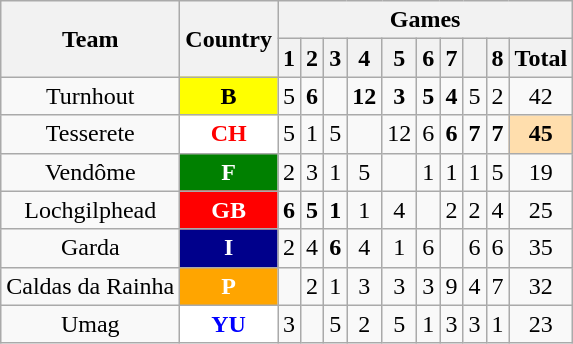<table class="wikitable plainrowheaders" style="text-align:center;">
<tr>
<th rowspan=2>Team</th>
<th rowspan=2>Country</th>
<th colspan=10>Games</th>
</tr>
<tr>
<th>1</th>
<th>2</th>
<th>3</th>
<th>4</th>
<th>5</th>
<th>6</th>
<th>7</th>
<th></th>
<th>8</th>
<th>Total</th>
</tr>
<tr>
<td>Turnhout</td>
<td style="background:yellow"><strong>B</strong></td>
<td>5</td>
<td><strong>6</strong></td>
<td></td>
<td><strong>12</strong></td>
<td><strong>3</strong></td>
<td><strong>5</strong></td>
<td><strong>4</strong></td>
<td>5</td>
<td>2</td>
<td>42</td>
</tr>
<tr>
<td>Tesserete</td>
<td style="background:white; color: red"><strong>CH</strong></td>
<td>5</td>
<td>1</td>
<td>5</td>
<td></td>
<td>12</td>
<td>6</td>
<td><strong>6</strong></td>
<td><strong>7</strong></td>
<td><strong>7</strong></td>
<td style="font-weight:bold; background:NavajoWhite;">45</td>
</tr>
<tr>
<td>Vendôme</td>
<td style="background:green; color: white"><strong>F</strong></td>
<td>2</td>
<td>3</td>
<td>1</td>
<td>5</td>
<td></td>
<td>1</td>
<td>1</td>
<td>1</td>
<td>5</td>
<td>19</td>
</tr>
<tr>
<td>Lochgilphead</td>
<td style="background:red; color: white"><strong>GB</strong></td>
<td><strong>6</strong></td>
<td><strong>5</strong></td>
<td><strong>1</strong></td>
<td>1</td>
<td>4</td>
<td></td>
<td>2</td>
<td>2</td>
<td>4</td>
<td>25</td>
</tr>
<tr>
<td>Garda</td>
<td style="background:darkblue; color: white"><strong>I</strong></td>
<td>2</td>
<td>4</td>
<td><strong>6</strong></td>
<td>4</td>
<td>1</td>
<td>6</td>
<td></td>
<td>6</td>
<td>6</td>
<td>35</td>
</tr>
<tr>
<td>Caldas da Rainha</td>
<td style="background:orange; color: white"><strong>P</strong></td>
<td></td>
<td>2</td>
<td>1</td>
<td>3</td>
<td>3</td>
<td>3</td>
<td>9</td>
<td>4</td>
<td>7</td>
<td>32</td>
</tr>
<tr>
<td>Umag</td>
<td style="background:white; color:blue"><strong>YU</strong></td>
<td>3</td>
<td></td>
<td>5</td>
<td>2</td>
<td>5</td>
<td>1</td>
<td>3</td>
<td>3</td>
<td>1</td>
<td>23</td>
</tr>
</table>
